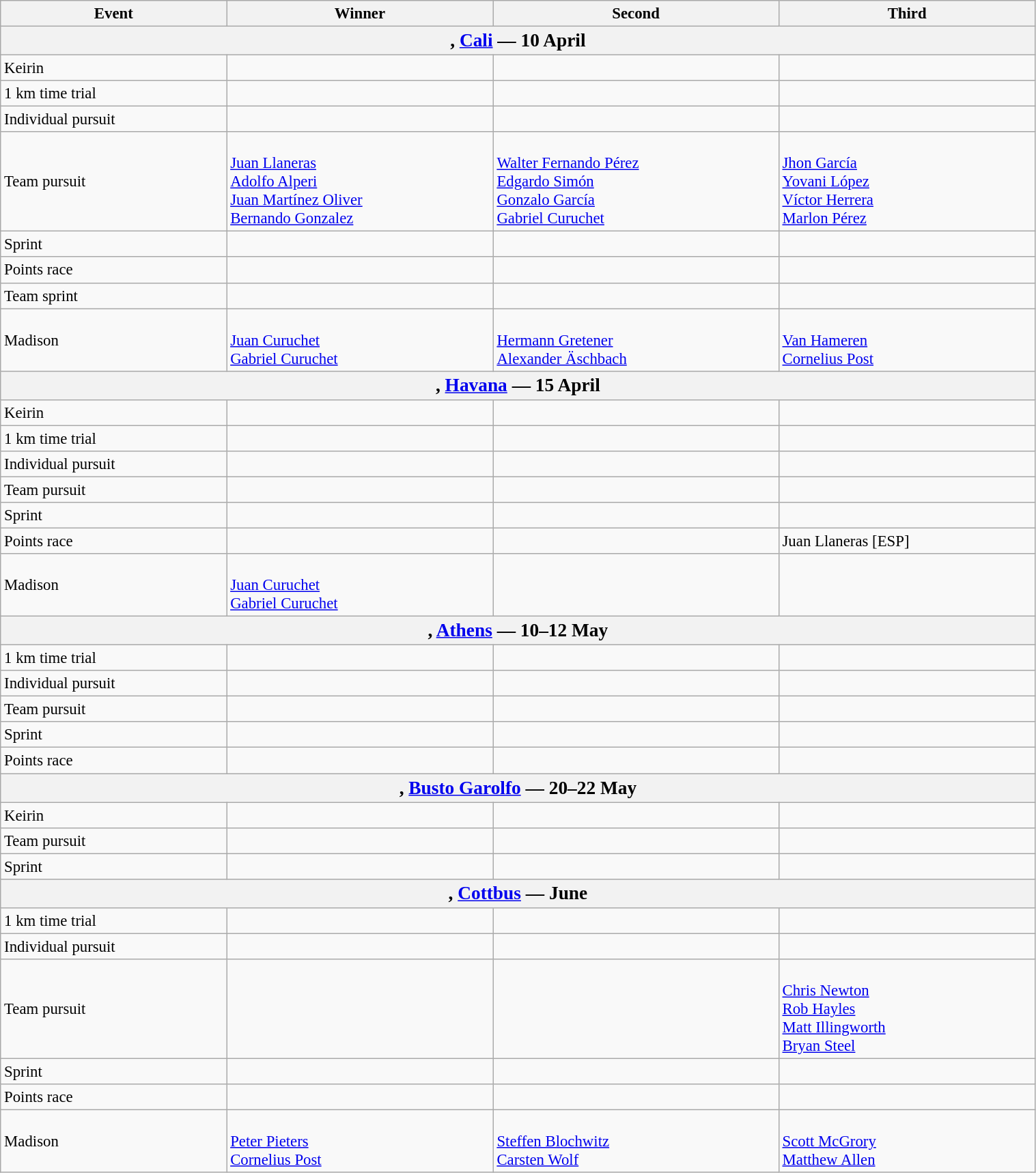<table class=wikitable style="font-size:95%" width="80%">
<tr>
<th>Event</th>
<th>Winner</th>
<th>Second</th>
<th>Third</th>
</tr>
<tr>
<th colspan=4><big>, <a href='#'>Cali</a> — 10 April</big></th>
</tr>
<tr>
<td>Keirin</td>
<td></td>
<td></td>
<td></td>
</tr>
<tr>
<td>1 km time trial</td>
<td></td>
<td></td>
<td></td>
</tr>
<tr>
<td>Individual pursuit</td>
<td></td>
<td></td>
<td></td>
</tr>
<tr>
<td>Team pursuit</td>
<td><br> <a href='#'>Juan Llaneras</a><br> <a href='#'>Adolfo Alperi</a><br> <a href='#'>Juan Martínez Oliver</a><br> <a href='#'>Bernando Gonzalez</a></td>
<td><br><a href='#'>Walter Fernando Pérez</a><br><a href='#'>Edgardo Simón</a><br><a href='#'>Gonzalo García</a><br><a href='#'>Gabriel Curuchet</a></td>
<td><br><a href='#'>Jhon García</a><br><a href='#'>Yovani López</a><br><a href='#'>Víctor Herrera</a><br><a href='#'>Marlon Pérez</a></td>
</tr>
<tr>
<td>Sprint</td>
<td></td>
<td></td>
<td></td>
</tr>
<tr>
<td>Points race</td>
<td></td>
<td></td>
<td></td>
</tr>
<tr>
<td>Team sprint</td>
<td></td>
<td></td>
<td></td>
</tr>
<tr>
<td>Madison</td>
<td><br> <a href='#'>Juan Curuchet</a><br> <a href='#'>Gabriel Curuchet</a></td>
<td><br> <a href='#'>Hermann Gretener</a><br> <a href='#'>Alexander Äschbach</a></td>
<td><br> <a href='#'>Van Hameren</a><br> <a href='#'>Cornelius Post</a></td>
</tr>
<tr>
<th colspan=4><big>, <a href='#'>Havana</a> — 15 April</big></th>
</tr>
<tr>
<td>Keirin</td>
<td></td>
<td></td>
<td></td>
</tr>
<tr>
<td>1 km time trial</td>
<td></td>
<td></td>
<td></td>
</tr>
<tr>
<td>Individual pursuit</td>
<td></td>
<td></td>
<td></td>
</tr>
<tr>
<td>Team pursuit</td>
<td></td>
<td></td>
<td></td>
</tr>
<tr>
<td>Sprint</td>
<td></td>
<td></td>
<td></td>
</tr>
<tr>
<td>Points race</td>
<td></td>
<td></td>
<td>Juan Llaneras [ESP]</td>
</tr>
<tr>
<td>Madison</td>
<td><br><a href='#'>Juan Curuchet</a> <br> <a href='#'>Gabriel Curuchet</a></td>
<td></td>
<td></td>
</tr>
<tr>
<th colspan=4><big>, <a href='#'>Athens</a> — 10–12 May</big></th>
</tr>
<tr>
<td>1 km time trial</td>
<td></td>
<td></td>
<td></td>
</tr>
<tr>
<td>Individual pursuit</td>
<td></td>
<td></td>
<td></td>
</tr>
<tr>
<td>Team pursuit</td>
<td></td>
<td></td>
<td></td>
</tr>
<tr>
<td>Sprint</td>
<td></td>
<td></td>
<td></td>
</tr>
<tr>
<td>Points race</td>
<td></td>
<td></td>
<td></td>
</tr>
<tr>
<th colspan=4><big>, <a href='#'>Busto Garolfo</a> — 20–22 May</big></th>
</tr>
<tr>
<td>Keirin</td>
<td></td>
<td></td>
<td></td>
</tr>
<tr>
<td>Team pursuit</td>
<td></td>
<td></td>
<td></td>
</tr>
<tr>
<td>Sprint</td>
<td></td>
<td></td>
<td></td>
</tr>
<tr>
<th colspan=4><big>, <a href='#'>Cottbus</a> — June</big></th>
</tr>
<tr>
<td>1 km time trial</td>
<td></td>
<td></td>
<td></td>
</tr>
<tr>
<td>Individual pursuit</td>
<td></td>
<td></td>
<td></td>
</tr>
<tr>
<td>Team pursuit</td>
<td></td>
<td></td>
<td><br> <a href='#'>Chris Newton</a><br> <a href='#'>Rob Hayles</a><br> <a href='#'>Matt Illingworth</a><br> <a href='#'>Bryan Steel</a></td>
</tr>
<tr>
<td>Sprint</td>
<td></td>
<td></td>
<td></td>
</tr>
<tr>
<td>Points race</td>
<td></td>
<td></td>
<td></td>
</tr>
<tr>
<td>Madison</td>
<td><br><a href='#'>Peter Pieters</a><br><a href='#'>Cornelius Post</a></td>
<td><br> <a href='#'>Steffen Blochwitz</a><br> <a href='#'>Carsten Wolf</a></td>
<td> <br> <a href='#'>Scott McGrory</a><br> <a href='#'>Matthew Allen</a></td>
</tr>
</table>
